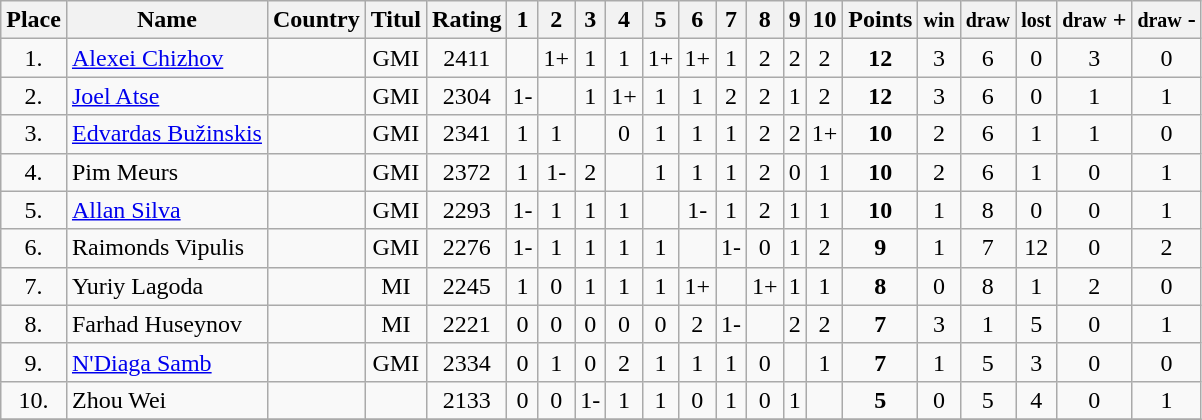<table class=wikitable style="text-align: center;">
<tr>
<th>Place</th>
<th>Name</th>
<th>Country</th>
<th>Titul</th>
<th>Rating</th>
<th>1</th>
<th>2</th>
<th>3</th>
<th>4</th>
<th>5</th>
<th>6</th>
<th>7</th>
<th>8</th>
<th>9</th>
<th>10</th>
<th>Points</th>
<th><small>win</small></th>
<th><small>draw</small></th>
<th><small>lost</small></th>
<th><small>draw</small> +</th>
<th><small>draw</small> -</th>
</tr>
<tr>
<td>1.</td>
<td align="left"><a href='#'>Alexei Chizhov</a></td>
<td align="left"></td>
<td>GMI</td>
<td>2411</td>
<td></td>
<td>1+</td>
<td>1</td>
<td>1</td>
<td>1+</td>
<td>1+</td>
<td>1</td>
<td>2</td>
<td>2</td>
<td>2</td>
<td><strong>12</strong></td>
<td>3</td>
<td>6</td>
<td>0</td>
<td>3</td>
<td>0</td>
</tr>
<tr>
<td>2.</td>
<td align="left"><a href='#'>Joel Atse</a></td>
<td align="left"></td>
<td>GMI</td>
<td>2304</td>
<td>1-</td>
<td></td>
<td>1</td>
<td>1+</td>
<td>1</td>
<td>1</td>
<td>2</td>
<td>2</td>
<td>1</td>
<td>2</td>
<td><strong>12</strong></td>
<td>3</td>
<td>6</td>
<td>0</td>
<td>1</td>
<td>1</td>
</tr>
<tr>
<td>3.</td>
<td align="left"><a href='#'>Edvardas Bužinskis</a></td>
<td align="left"></td>
<td>GMI</td>
<td>2341</td>
<td>1</td>
<td>1</td>
<td></td>
<td>0</td>
<td>1</td>
<td>1</td>
<td>1</td>
<td>2</td>
<td>2</td>
<td>1+</td>
<td><strong>10</strong></td>
<td>2</td>
<td>6</td>
<td>1</td>
<td>1</td>
<td>0</td>
</tr>
<tr>
<td>4.</td>
<td align="left">Pim Meurs</td>
<td align="left"></td>
<td>GMI</td>
<td>2372</td>
<td>1</td>
<td>1-</td>
<td>2</td>
<td></td>
<td>1</td>
<td>1</td>
<td>1</td>
<td>2</td>
<td>0</td>
<td>1</td>
<td><strong>10</strong></td>
<td>2</td>
<td>6</td>
<td>1</td>
<td>0</td>
<td>1</td>
</tr>
<tr>
<td>5.</td>
<td align="left"><a href='#'>Allan Silva</a></td>
<td align="left"></td>
<td>GMI</td>
<td>2293</td>
<td>1-</td>
<td>1</td>
<td>1</td>
<td>1</td>
<td></td>
<td>1-</td>
<td>1</td>
<td>2</td>
<td>1</td>
<td>1</td>
<td><strong>10</strong></td>
<td>1</td>
<td>8</td>
<td>0</td>
<td>0</td>
<td>1</td>
</tr>
<tr>
<td>6.</td>
<td align="left">Raimonds Vipulis</td>
<td align="left"></td>
<td>GMI</td>
<td>2276</td>
<td>1-</td>
<td>1</td>
<td>1</td>
<td>1</td>
<td>1</td>
<td></td>
<td>1-</td>
<td>0</td>
<td>1</td>
<td>2</td>
<td><strong>9</strong></td>
<td>1</td>
<td>7</td>
<td>12</td>
<td>0</td>
<td>2</td>
</tr>
<tr>
<td>7.</td>
<td align="left">Yuriy Lagoda</td>
<td align="left"></td>
<td>MI</td>
<td>2245</td>
<td>1</td>
<td>0</td>
<td>1</td>
<td>1</td>
<td>1</td>
<td>1+</td>
<td></td>
<td>1+</td>
<td>1</td>
<td>1</td>
<td><strong>8</strong></td>
<td>0</td>
<td>8</td>
<td>1</td>
<td>2</td>
<td>0</td>
</tr>
<tr>
<td>8.</td>
<td align="left">Farhad Huseynov</td>
<td align="left"></td>
<td>MI</td>
<td>2221</td>
<td>0</td>
<td>0</td>
<td>0</td>
<td>0</td>
<td>0</td>
<td>2</td>
<td>1-</td>
<td></td>
<td>2</td>
<td>2</td>
<td><strong>7</strong></td>
<td>3</td>
<td>1</td>
<td>5</td>
<td>0</td>
<td>1</td>
</tr>
<tr>
<td>9.</td>
<td align="left"><a href='#'>N'Diaga Samb</a></td>
<td align="left"></td>
<td>GMI</td>
<td>2334</td>
<td>0</td>
<td>1</td>
<td>0</td>
<td>2</td>
<td>1</td>
<td>1</td>
<td>1</td>
<td>0</td>
<td></td>
<td>1</td>
<td><strong>7</strong></td>
<td>1</td>
<td>5</td>
<td>3</td>
<td>0</td>
<td>0</td>
</tr>
<tr>
<td>10.</td>
<td align="left">Zhou Wei</td>
<td align="left"></td>
<td></td>
<td>2133</td>
<td>0</td>
<td>0</td>
<td>1-</td>
<td>1</td>
<td>1</td>
<td>0</td>
<td>1</td>
<td>0</td>
<td>1</td>
<td></td>
<td><strong>5</strong></td>
<td>0</td>
<td>5</td>
<td>4</td>
<td>0</td>
<td>1</td>
</tr>
<tr>
</tr>
</table>
